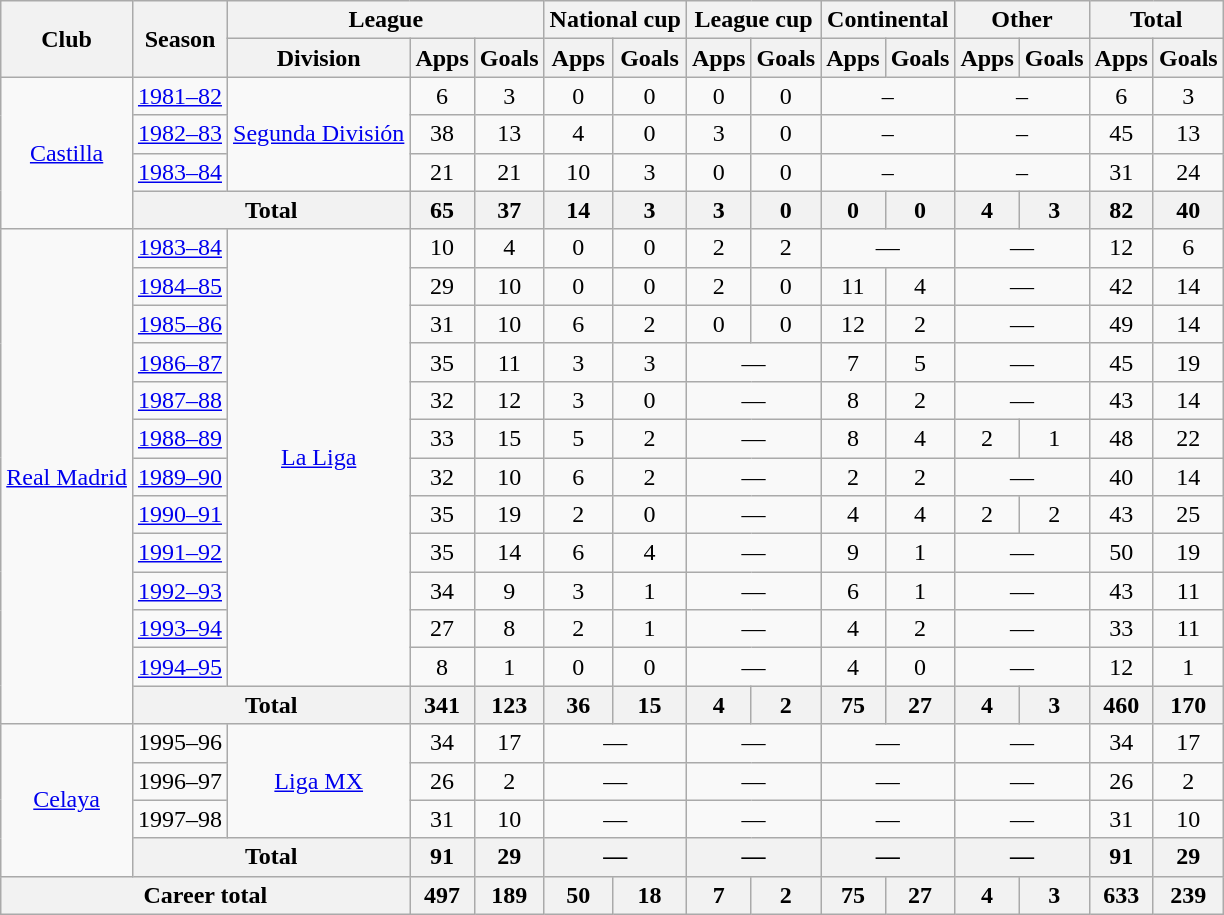<table class="wikitable" style="text-align:center">
<tr>
<th rowspan="2">Club</th>
<th rowspan="2">Season</th>
<th colspan="3">League</th>
<th colspan="2">National cup</th>
<th colspan="2">League cup</th>
<th colspan="2">Continental</th>
<th colspan="2">Other</th>
<th colspan="2">Total</th>
</tr>
<tr>
<th>Division</th>
<th>Apps</th>
<th>Goals</th>
<th>Apps</th>
<th>Goals</th>
<th>Apps</th>
<th>Goals</th>
<th>Apps</th>
<th>Goals</th>
<th>Apps</th>
<th>Goals</th>
<th>Apps</th>
<th>Goals</th>
</tr>
<tr>
<td rowspan="4"><a href='#'>Castilla</a></td>
<td><a href='#'>1981–82</a></td>
<td rowspan="3"><a href='#'>Segunda División</a></td>
<td>6</td>
<td>3</td>
<td>0</td>
<td>0</td>
<td>0</td>
<td>0</td>
<td colspan="2">–</td>
<td colspan="2">–</td>
<td>6</td>
<td>3</td>
</tr>
<tr>
<td><a href='#'>1982–83</a></td>
<td>38</td>
<td>13</td>
<td>4</td>
<td>0</td>
<td>3</td>
<td>0</td>
<td colspan="2">–</td>
<td colspan="2">–</td>
<td>45</td>
<td>13</td>
</tr>
<tr>
<td><a href='#'>1983–84</a></td>
<td>21</td>
<td>21</td>
<td>10</td>
<td>3</td>
<td>0</td>
<td>0</td>
<td colspan="2">–</td>
<td colspan="2">–</td>
<td>31</td>
<td>24</td>
</tr>
<tr>
<th colspan="2">Total</th>
<th>65</th>
<th>37</th>
<th>14</th>
<th>3</th>
<th>3</th>
<th>0</th>
<th>0</th>
<th>0</th>
<th>4</th>
<th>3</th>
<th>82</th>
<th>40</th>
</tr>
<tr>
<td rowspan="13"><a href='#'>Real Madrid</a></td>
<td><a href='#'>1983–84</a></td>
<td rowspan="12"><a href='#'>La Liga</a></td>
<td>10</td>
<td>4</td>
<td>0</td>
<td>0</td>
<td>2</td>
<td>2</td>
<td colspan="2">—</td>
<td colspan="2">—</td>
<td>12</td>
<td>6</td>
</tr>
<tr>
<td><a href='#'>1984–85</a></td>
<td>29</td>
<td>10</td>
<td>0</td>
<td>0</td>
<td>2</td>
<td>0</td>
<td>11</td>
<td>4</td>
<td colspan="2">—</td>
<td>42</td>
<td>14</td>
</tr>
<tr>
<td><a href='#'>1985–86</a></td>
<td>31</td>
<td>10</td>
<td>6</td>
<td>2</td>
<td>0</td>
<td>0</td>
<td>12</td>
<td>2</td>
<td colspan="2">—</td>
<td>49</td>
<td>14</td>
</tr>
<tr>
<td><a href='#'>1986–87</a></td>
<td>35</td>
<td>11</td>
<td>3</td>
<td>3</td>
<td colspan="2">—</td>
<td>7</td>
<td>5</td>
<td colspan="2">—</td>
<td>45</td>
<td>19</td>
</tr>
<tr>
<td><a href='#'>1987–88</a></td>
<td>32</td>
<td>12</td>
<td>3</td>
<td>0</td>
<td colspan="2">—</td>
<td>8</td>
<td>2</td>
<td colspan="2">—</td>
<td>43</td>
<td>14</td>
</tr>
<tr>
<td><a href='#'>1988–89</a></td>
<td>33</td>
<td>15</td>
<td>5</td>
<td>2</td>
<td colspan="2">—</td>
<td>8</td>
<td>4</td>
<td>2</td>
<td>1</td>
<td>48</td>
<td>22</td>
</tr>
<tr>
<td><a href='#'>1989–90</a></td>
<td>32</td>
<td>10</td>
<td>6</td>
<td>2</td>
<td colspan="2">—</td>
<td>2</td>
<td>2</td>
<td colspan="2">—</td>
<td>40</td>
<td>14</td>
</tr>
<tr>
<td><a href='#'>1990–91</a></td>
<td>35</td>
<td>19</td>
<td>2</td>
<td>0</td>
<td colspan="2">—</td>
<td>4</td>
<td>4</td>
<td>2</td>
<td>2</td>
<td>43</td>
<td>25</td>
</tr>
<tr>
<td><a href='#'>1991–92</a></td>
<td>35</td>
<td>14</td>
<td>6</td>
<td>4</td>
<td colspan="2">—</td>
<td>9</td>
<td>1</td>
<td colspan="2">—</td>
<td>50</td>
<td>19</td>
</tr>
<tr>
<td><a href='#'>1992–93</a></td>
<td>34</td>
<td>9</td>
<td>3</td>
<td>1</td>
<td colspan="2">—</td>
<td>6</td>
<td>1</td>
<td colspan="2">—</td>
<td>43</td>
<td>11</td>
</tr>
<tr>
<td><a href='#'>1993–94</a></td>
<td>27</td>
<td>8</td>
<td>2</td>
<td>1</td>
<td colspan="2">—</td>
<td>4</td>
<td>2</td>
<td colspan="2">—</td>
<td>33</td>
<td>11</td>
</tr>
<tr>
<td><a href='#'>1994–95</a></td>
<td>8</td>
<td>1</td>
<td>0</td>
<td>0</td>
<td colspan="2">—</td>
<td>4</td>
<td>0</td>
<td colspan="2">—</td>
<td>12</td>
<td>1</td>
</tr>
<tr>
<th colspan="2">Total</th>
<th>341</th>
<th>123</th>
<th>36</th>
<th>15</th>
<th>4</th>
<th>2</th>
<th>75</th>
<th>27</th>
<th>4</th>
<th>3</th>
<th>460</th>
<th>170</th>
</tr>
<tr>
<td rowspan="4"><a href='#'>Celaya</a></td>
<td>1995–96</td>
<td rowspan="3"><a href='#'>Liga MX</a></td>
<td>34</td>
<td>17</td>
<td colspan="2">—</td>
<td colspan="2">—</td>
<td colspan="2">—</td>
<td colspan="2">—</td>
<td>34</td>
<td>17</td>
</tr>
<tr>
<td>1996–97</td>
<td>26</td>
<td>2</td>
<td colspan="2">—</td>
<td colspan="2">—</td>
<td colspan="2">—</td>
<td colspan="2">—</td>
<td>26</td>
<td>2</td>
</tr>
<tr>
<td>1997–98</td>
<td>31</td>
<td>10</td>
<td colspan="2">—</td>
<td colspan="2">—</td>
<td colspan="2">—</td>
<td colspan="2">—</td>
<td>31</td>
<td>10</td>
</tr>
<tr>
<th colspan="2">Total</th>
<th>91</th>
<th>29</th>
<th colspan="2">—</th>
<th colspan="2">—</th>
<th colspan="2">—</th>
<th colspan="2">—</th>
<th>91</th>
<th>29</th>
</tr>
<tr>
<th colspan="3">Career total</th>
<th>497</th>
<th>189</th>
<th>50</th>
<th>18</th>
<th>7</th>
<th>2</th>
<th>75</th>
<th>27</th>
<th>4</th>
<th>3</th>
<th>633</th>
<th>239</th>
</tr>
</table>
